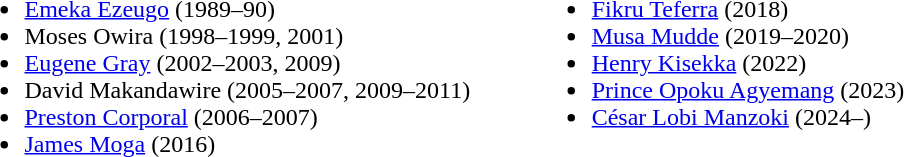<table>
<tr>
<td valign="top"><br><ul><li> <a href='#'>Emeka Ezeugo</a> (1989–90)</li><li> Moses Owira (1998–1999, 2001)</li><li> <a href='#'>Eugene Gray</a> (2002–2003, 2009)</li><li> David Makandawire (2005–2007, 2009–2011)</li><li> <a href='#'>Preston Corporal</a> (2006–2007)</li><li>  <a href='#'>James Moga</a> (2016)</li></ul></td>
<td width="33"> </td>
<td valign="top"><br><ul><li> <a href='#'>Fikru Teferra</a> (2018)</li><li> <a href='#'>Musa Mudde</a> (2019–2020)</li><li> <a href='#'>Henry Kisekka</a> (2022)</li><li> <a href='#'>Prince Opoku Agyemang</a> (2023)</li><li>  <a href='#'>César Lobi Manzoki</a> (2024–)</li></ul></td>
</tr>
</table>
